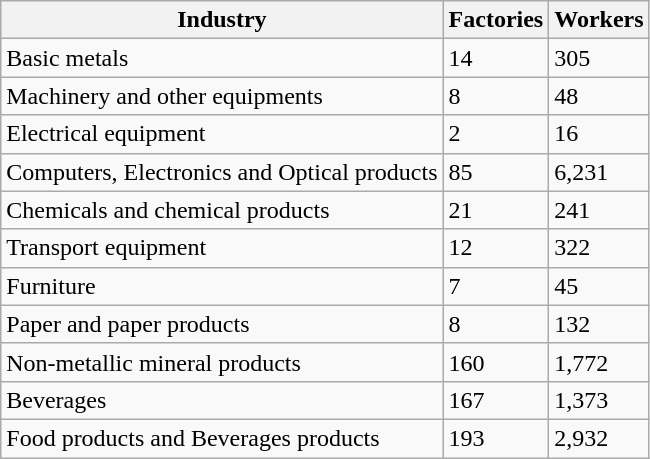<table class="wikitable sortable">
<tr>
<th>Industry</th>
<th>Factories</th>
<th>Workers</th>
</tr>
<tr>
<td>Basic metals</td>
<td>14</td>
<td>305</td>
</tr>
<tr>
<td>Machinery and other equipments</td>
<td>8</td>
<td>48</td>
</tr>
<tr>
<td>Electrical equipment</td>
<td>2</td>
<td>16</td>
</tr>
<tr>
<td>Computers, Electronics and Optical products</td>
<td>85</td>
<td>6,231</td>
</tr>
<tr>
<td>Chemicals and chemical products</td>
<td>21</td>
<td>241</td>
</tr>
<tr>
<td>Transport equipment</td>
<td>12</td>
<td>322</td>
</tr>
<tr>
<td>Furniture</td>
<td>7</td>
<td>45</td>
</tr>
<tr>
<td>Paper and paper products</td>
<td>8</td>
<td>132</td>
</tr>
<tr>
<td>Non-metallic mineral products</td>
<td>160</td>
<td>1,772</td>
</tr>
<tr>
<td>Beverages</td>
<td>167</td>
<td>1,373</td>
</tr>
<tr>
<td>Food products and Beverages products</td>
<td>193</td>
<td>2,932</td>
</tr>
</table>
